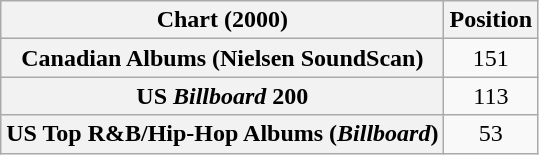<table class="wikitable sortable plainrowheaders">
<tr>
<th scope="col">Chart (2000)</th>
<th scope="col">Position</th>
</tr>
<tr>
<th scope="row">Canadian Albums (Nielsen SoundScan)</th>
<td style="text-align:center;">151</td>
</tr>
<tr>
<th scope="row">US <em>Billboard</em> 200</th>
<td style="text-align:center;">113</td>
</tr>
<tr>
<th scope="row">US Top R&B/Hip-Hop Albums (<em>Billboard</em>)</th>
<td style="text-align:center;">53</td>
</tr>
</table>
